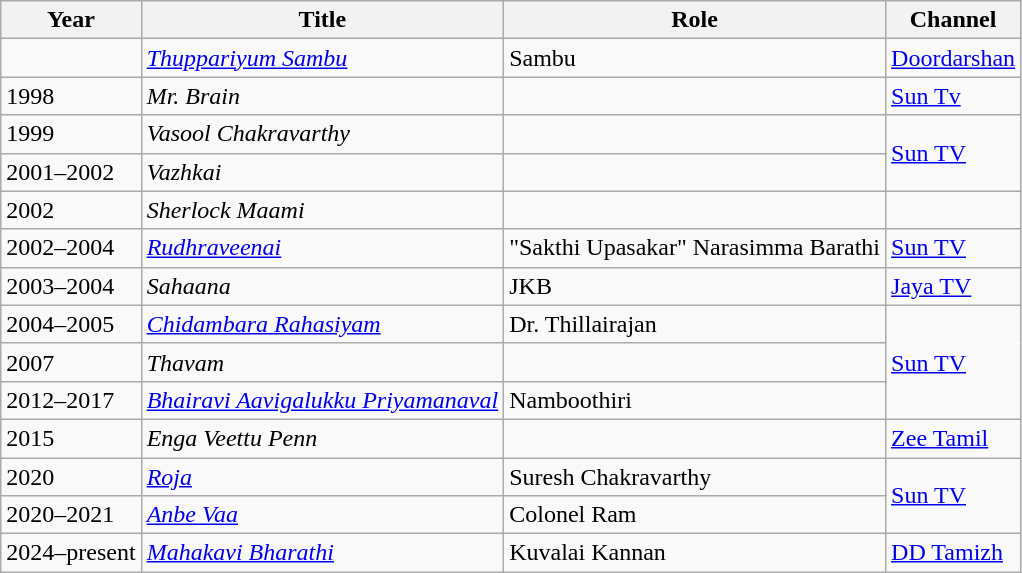<table class="wikitable sortable">
<tr>
<th scope="col">Year</th>
<th scope="col">Title</th>
<th scope="col">Role</th>
<th scope="col">Channel</th>
</tr>
<tr>
<td></td>
<td><em><a href='#'>Thuppariyum Sambu</a></em></td>
<td>Sambu</td>
<td><a href='#'>Doordarshan</a></td>
</tr>
<tr>
<td>1998</td>
<td><em>Mr. Brain</em></td>
<td></td>
<td><a href='#'>Sun Tv</a></td>
</tr>
<tr>
<td>1999</td>
<td><em>Vasool Chakravarthy</em></td>
<td></td>
<td rowspan="2"><a href='#'>Sun TV</a></td>
</tr>
<tr>
<td>2001–2002</td>
<td><em>Vazhkai</em></td>
<td></td>
</tr>
<tr>
<td>2002</td>
<td><em>Sherlock Maami</em></td>
<td></td>
<td></td>
</tr>
<tr>
<td>2002–2004</td>
<td><a href='#'><em>Rudhraveenai</em></a></td>
<td>"Sakthi Upasakar" Narasimma Barathi</td>
<td><a href='#'>Sun TV</a></td>
</tr>
<tr>
<td>2003–2004</td>
<td><em>Sahaana</em></td>
<td>JKB</td>
<td><a href='#'>Jaya TV</a></td>
</tr>
<tr>
<td>2004–2005</td>
<td><a href='#'><em>Chidambara Rahasiyam</em></a></td>
<td>Dr. Thillairajan</td>
<td rowspan="3"><a href='#'>Sun TV</a></td>
</tr>
<tr>
<td>2007</td>
<td><em>Thavam</em></td>
<td></td>
</tr>
<tr>
<td>2012–2017</td>
<td><em><a href='#'>Bhairavi Aavigalukku Priyamanaval</a></em></td>
<td>Namboothiri</td>
</tr>
<tr>
<td>2015</td>
<td><em>Enga Veettu Penn</em></td>
<td></td>
<td><a href='#'>Zee Tamil</a></td>
</tr>
<tr>
<td>2020</td>
<td><a href='#'><em>Roja</em></a></td>
<td>Suresh Chakravarthy</td>
<td rowspan="2"><a href='#'>Sun TV</a></td>
</tr>
<tr>
<td>2020–2021</td>
<td><a href='#'><em>Anbe Vaa</em></a></td>
<td>Colonel Ram</td>
</tr>
<tr>
<td>2024–present</td>
<td><em><a href='#'>Mahakavi Bharathi</a></em></td>
<td>Kuvalai Kannan</td>
<td><a href='#'>DD Tamizh</a></td>
</tr>
</table>
